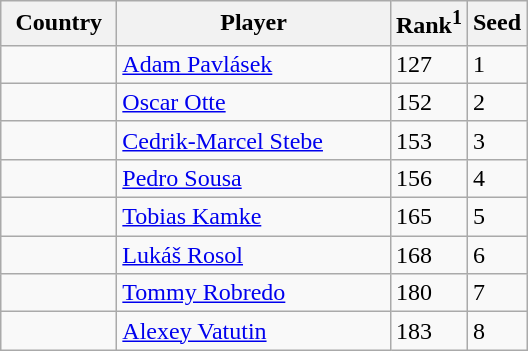<table class="sortable wikitable">
<tr>
<th width="70">Country</th>
<th width="175">Player</th>
<th>Rank<sup>1</sup></th>
<th>Seed</th>
</tr>
<tr>
<td></td>
<td><a href='#'>Adam Pavlásek</a></td>
<td>127</td>
<td>1</td>
</tr>
<tr>
<td></td>
<td><a href='#'>Oscar Otte</a></td>
<td>152</td>
<td>2</td>
</tr>
<tr>
<td></td>
<td><a href='#'>Cedrik-Marcel Stebe</a></td>
<td>153</td>
<td>3</td>
</tr>
<tr>
<td></td>
<td><a href='#'>Pedro Sousa</a></td>
<td>156</td>
<td>4</td>
</tr>
<tr>
<td></td>
<td><a href='#'>Tobias Kamke</a></td>
<td>165</td>
<td>5</td>
</tr>
<tr>
<td></td>
<td><a href='#'>Lukáš Rosol</a></td>
<td>168</td>
<td>6</td>
</tr>
<tr>
<td></td>
<td><a href='#'>Tommy Robredo</a></td>
<td>180</td>
<td>7</td>
</tr>
<tr>
<td></td>
<td><a href='#'>Alexey Vatutin</a></td>
<td>183</td>
<td>8</td>
</tr>
</table>
